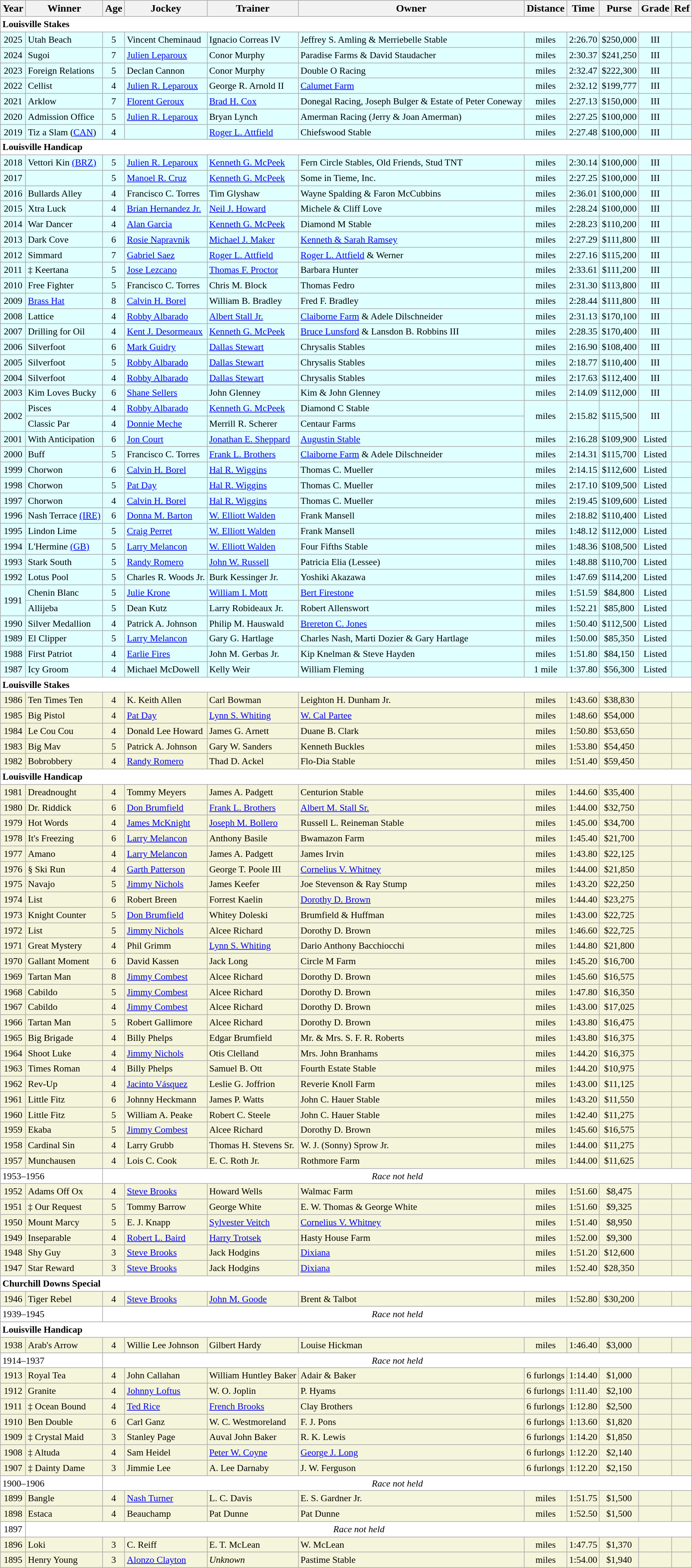<table class="wikitable sortable">
<tr>
<th>Year</th>
<th>Winner</th>
<th>Age</th>
<th>Jockey</th>
<th>Trainer</th>
<th>Owner</th>
<th>Distance</th>
<th>Time</th>
<th>Purse</th>
<th>Grade</th>
<th>Ref</th>
</tr>
<tr style="font-size:90%; background-color:white">
<td align="left" colspan=11><strong>Louisville Stakes</strong></td>
</tr>
<tr style="font-size:90%; background-color:lightcyan">
<td align=center>2025</td>
<td>Utah Beach</td>
<td align=center>5</td>
<td>Vincent Cheminaud</td>
<td>Ignacio Correas IV</td>
<td>Jeffrey S. Amling & Merriebelle Stable</td>
<td align=center> miles</td>
<td align=center>2:26.70</td>
<td align=center>$250,000</td>
<td align=center>III</td>
<td></td>
</tr>
<tr style="font-size:90%; background-color:lightcyan">
<td align=center>2024</td>
<td>Sugoi</td>
<td align=center>7</td>
<td><a href='#'>Julien Leparoux</a></td>
<td>Conor Murphy</td>
<td>Paradise Farms & David Staudacher</td>
<td align=center> miles</td>
<td align=center>2:30.37</td>
<td align=center>$241,250</td>
<td align=center>III</td>
<td></td>
</tr>
<tr style="font-size:90%; background-color:lightcyan">
<td align=center>2023</td>
<td>Foreign Relations</td>
<td align=center>5</td>
<td>Declan Cannon</td>
<td>Conor Murphy</td>
<td>Double O Racing</td>
<td align=center> miles</td>
<td align=center>2:32.47</td>
<td align=center>$222,300</td>
<td align=center>III</td>
<td></td>
</tr>
<tr style="font-size:90%; background-color:lightcyan">
<td align=center>2022</td>
<td>Cellist</td>
<td align=center>4</td>
<td><a href='#'>Julien R. Leparoux</a></td>
<td>George R. Arnold II</td>
<td><a href='#'>Calumet Farm</a></td>
<td align=center> miles</td>
<td align=center>2:32.12</td>
<td align=center>$199,777</td>
<td align=center>III</td>
<td></td>
</tr>
<tr style="font-size:90%; background-color:lightcyan">
<td align=center>2021</td>
<td>Arklow</td>
<td align=center>7</td>
<td><a href='#'>Florent Geroux</a></td>
<td><a href='#'>Brad H. Cox</a></td>
<td>Donegal Racing, Joseph Bulger & Estate of Peter Coneway</td>
<td align=center> miles</td>
<td align=center>2:27.13</td>
<td align=center>$150,000</td>
<td align=center>III</td>
<td></td>
</tr>
<tr style="font-size:90%; background-color:lightcyan">
<td align=center>2020</td>
<td>Admission Office</td>
<td align=center>5</td>
<td><a href='#'>Julien R. Leparoux</a></td>
<td>Bryan Lynch</td>
<td>Amerman Racing (Jerry & Joan Amerman)</td>
<td align=center> miles</td>
<td align=center>2:27.25</td>
<td align=center>$100,000</td>
<td align=center>III</td>
<td></td>
</tr>
<tr style="font-size:90%; background-color:lightcyan">
<td align=center>2019</td>
<td>Tiz a Slam (<a href='#'>CAN</a>)</td>
<td align=center>4</td>
<td></td>
<td><a href='#'>Roger L. Attfield</a></td>
<td>Chiefswood Stable</td>
<td align=center> miles</td>
<td align=center>2:27.48</td>
<td align=center>$100,000</td>
<td align=center>III</td>
<td></td>
</tr>
<tr style="font-size:90%; background-color:white">
<td align="left" colspan=11><strong>Louisville Handicap</strong></td>
</tr>
<tr style="font-size:90%; background-color:lightcyan">
<td align=center>2018</td>
<td>Vettori Kin <a href='#'>(BRZ)</a></td>
<td align=center>5</td>
<td><a href='#'>Julien R. Leparoux</a></td>
<td><a href='#'>Kenneth G. McPeek</a></td>
<td>Fern Circle Stables, Old Friends, Stud TNT</td>
<td align=center> miles</td>
<td align=center>2:30.14</td>
<td align=center>$100,000</td>
<td align=center>III</td>
<td></td>
</tr>
<tr style="font-size:90%; background-color:lightcyan">
<td align=center>2017</td>
<td></td>
<td align=center>5</td>
<td><a href='#'>Manoel R. Cruz</a></td>
<td><a href='#'>Kenneth G. McPeek</a></td>
<td>Some in Tieme, Inc.</td>
<td align=center> miles</td>
<td align=center>2:27.25</td>
<td align=center>$100,000</td>
<td align=center>III</td>
<td></td>
</tr>
<tr style="font-size:90%; background-color:lightcyan">
<td align=center>2016</td>
<td>Bullards Alley</td>
<td align=center>4</td>
<td>Francisco C. Torres</td>
<td>Tim Glyshaw</td>
<td>Wayne Spalding & Faron McCubbins</td>
<td align=center> miles</td>
<td align=center>2:36.01</td>
<td align=center>$100,000</td>
<td align=center>III</td>
<td></td>
</tr>
<tr style="font-size:90%; background-color:lightcyan">
<td align=center>2015</td>
<td>Xtra Luck</td>
<td align=center>4</td>
<td><a href='#'>Brian Hernandez Jr.</a></td>
<td><a href='#'>Neil J. Howard</a></td>
<td>Michele & Cliff Love</td>
<td align=center> miles</td>
<td align=center>2:28.24</td>
<td align=center>$100,000</td>
<td align=center>III</td>
<td></td>
</tr>
<tr style="font-size:90%; background-color:lightcyan">
<td align=center>2014</td>
<td>War Dancer</td>
<td align=center>4</td>
<td><a href='#'>Alan Garcia</a></td>
<td><a href='#'>Kenneth G. McPeek</a></td>
<td>Diamond M Stable</td>
<td align=center> miles</td>
<td align=center>2:28.23</td>
<td align=center>$110,200</td>
<td align=center>III</td>
<td></td>
</tr>
<tr style="font-size:90%; background-color:lightcyan">
<td align=center>2013</td>
<td>Dark Cove</td>
<td align=center>6</td>
<td><a href='#'>Rosie Napravnik</a></td>
<td><a href='#'>Michael J. Maker</a></td>
<td><a href='#'>Kenneth & Sarah Ramsey</a></td>
<td align=center> miles</td>
<td align=center>2:27.29</td>
<td align=center>$111,800</td>
<td align=center>III</td>
<td></td>
</tr>
<tr style="font-size:90%; background-color:lightcyan">
<td align=center>2012</td>
<td>Simmard</td>
<td align=center>7</td>
<td><a href='#'>Gabriel Saez</a></td>
<td><a href='#'>Roger L. Attfield</a></td>
<td><a href='#'>Roger L. Attfield</a> & Werner</td>
<td align=center> miles</td>
<td align=center>2:27.16</td>
<td align=center>$115,200</td>
<td align=center>III</td>
<td></td>
</tr>
<tr style="font-size:90%; background-color:lightcyan">
<td align=center>2011</td>
<td>‡ Keertana</td>
<td align=center>5</td>
<td><a href='#'>Jose Lezcano</a></td>
<td><a href='#'>Thomas F. Proctor</a></td>
<td>Barbara Hunter</td>
<td align=center> miles</td>
<td align=center>2:33.61</td>
<td align=center>$111,200</td>
<td align=center>III</td>
<td></td>
</tr>
<tr style="font-size:90%; background-color:lightcyan">
<td align=center>2010</td>
<td>Free Fighter</td>
<td align=center>5</td>
<td>Francisco C. Torres</td>
<td>Chris M. Block</td>
<td>Thomas Fedro</td>
<td align=center> miles</td>
<td align=center>2:31.30</td>
<td align=center>$113,800</td>
<td align=center>III</td>
<td></td>
</tr>
<tr style="font-size:90%; background-color:lightcyan">
<td align=center>2009</td>
<td><a href='#'>Brass Hat</a></td>
<td align=center>8</td>
<td><a href='#'>Calvin H. Borel</a></td>
<td>William B. Bradley</td>
<td>Fred F. Bradley</td>
<td align=center> miles</td>
<td align=center>2:28.44</td>
<td align=center>$111,800</td>
<td align=center>III</td>
<td></td>
</tr>
<tr style="font-size:90%; background-color:lightcyan">
<td align=center>2008</td>
<td>Lattice</td>
<td align=center>4</td>
<td><a href='#'>Robby Albarado</a></td>
<td><a href='#'>Albert Stall Jr.</a></td>
<td><a href='#'>Claiborne Farm</a> & Adele Dilschneider</td>
<td align=center> miles</td>
<td align=center>2:31.13</td>
<td align=center>$170,100</td>
<td align=center>III</td>
<td></td>
</tr>
<tr style="font-size:90%; background-color:lightcyan">
<td align=center>2007</td>
<td>Drilling for Oil</td>
<td align=center>4</td>
<td><a href='#'>Kent J. Desormeaux</a></td>
<td><a href='#'>Kenneth G. McPeek</a></td>
<td><a href='#'>Bruce Lunsford</a> &  Lansdon B. Robbins III</td>
<td align=center> miles</td>
<td align=center>2:28.35</td>
<td align=center>$170,400</td>
<td align=center>III</td>
<td></td>
</tr>
<tr style="font-size:90%; background-color:lightcyan">
<td align=center>2006</td>
<td>Silverfoot</td>
<td align=center>6</td>
<td><a href='#'>Mark Guidry</a></td>
<td><a href='#'>Dallas Stewart</a></td>
<td>Chrysalis Stables</td>
<td align=center> miles</td>
<td align=center>2:16.90</td>
<td align=center>$108,400</td>
<td align=center>III</td>
<td></td>
</tr>
<tr style="font-size:90%; background-color:lightcyan">
<td align=center>2005</td>
<td>Silverfoot</td>
<td align=center>5</td>
<td><a href='#'>Robby Albarado</a></td>
<td><a href='#'>Dallas Stewart</a></td>
<td>Chrysalis Stables</td>
<td align=center> miles</td>
<td align=center>2:18.77</td>
<td align=center>$110,400</td>
<td align=center>III</td>
<td></td>
</tr>
<tr style="font-size:90%; background-color:lightcyan">
<td align=center>2004</td>
<td>Silverfoot</td>
<td align=center>4</td>
<td><a href='#'>Robby Albarado</a></td>
<td><a href='#'>Dallas Stewart</a></td>
<td>Chrysalis Stables</td>
<td align=center> miles</td>
<td align=center>2:17.63</td>
<td align=center>$112,400</td>
<td align=center>III</td>
<td></td>
</tr>
<tr style="font-size:90%; background-color:lightcyan">
<td align=center>2003</td>
<td>Kim Loves Bucky</td>
<td align=center>6</td>
<td><a href='#'>Shane Sellers</a></td>
<td>John Glenney</td>
<td>Kim & John Glenney</td>
<td align=center> miles</td>
<td align=center>2:14.09</td>
<td align=center>$112,000</td>
<td align=center>III</td>
<td></td>
</tr>
<tr style="font-size:90%; background-color:lightcyan">
<td align=center rowspan=2>2002</td>
<td>Pisces</td>
<td align=center>4</td>
<td><a href='#'>Robby Albarado</a></td>
<td><a href='#'>Kenneth G. McPeek</a></td>
<td>Diamond C Stable</td>
<td align=center rowspan=2> miles</td>
<td align=center rowspan=2>2:15.82</td>
<td align=center rowspan=2>$115,500</td>
<td align=center rowspan=2>III</td>
<td rowspan=2></td>
</tr>
<tr style="font-size:90%; background-color:lightcyan">
<td>Classic Par</td>
<td align=center>4</td>
<td><a href='#'>Donnie Meche</a></td>
<td>Merrill R. Scherer</td>
<td>Centaur Farms</td>
</tr>
<tr style="font-size:90%; background-color:lightcyan">
<td align=center>2001</td>
<td>With Anticipation</td>
<td align=center>6</td>
<td><a href='#'>Jon Court</a></td>
<td><a href='#'>Jonathan E. Sheppard</a></td>
<td><a href='#'>Augustin Stable</a></td>
<td align=center> miles</td>
<td align=center>2:16.28</td>
<td align=center>$109,900</td>
<td align=center>Listed</td>
<td></td>
</tr>
<tr style="font-size:90%; background-color:lightcyan">
<td align=center>2000</td>
<td>Buff</td>
<td align=center>5</td>
<td>Francisco C. Torres</td>
<td><a href='#'>Frank L. Brothers</a></td>
<td><a href='#'>Claiborne Farm</a> & Adele Dilschneider</td>
<td align=center> miles</td>
<td align=center>2:14.31</td>
<td align=center>$115,700</td>
<td align=center>Listed</td>
<td></td>
</tr>
<tr style="font-size:90%; background-color:lightcyan">
<td align=center>1999</td>
<td>Chorwon</td>
<td align=center>6</td>
<td><a href='#'>Calvin H. Borel</a></td>
<td><a href='#'>Hal R. Wiggins</a></td>
<td>Thomas C. Mueller</td>
<td align=center> miles</td>
<td align=center>2:14.15</td>
<td align=center>$112,600</td>
<td align=center>Listed</td>
<td></td>
</tr>
<tr style="font-size:90%; background-color:lightcyan">
<td align=center>1998</td>
<td>Chorwon</td>
<td align=center>5</td>
<td><a href='#'>Pat Day</a></td>
<td><a href='#'>Hal R. Wiggins</a></td>
<td>Thomas C. Mueller</td>
<td align=center> miles</td>
<td align=center>2:17.10</td>
<td align=center>$109,500</td>
<td align=center>Listed</td>
<td></td>
</tr>
<tr style="font-size:90%; background-color:lightcyan">
<td align=center>1997</td>
<td>Chorwon</td>
<td align=center>4</td>
<td><a href='#'>Calvin H. Borel</a></td>
<td><a href='#'>Hal R. Wiggins</a></td>
<td>Thomas C. Mueller</td>
<td align=center> miles</td>
<td align=center>2:19.45</td>
<td align=center>$109,600</td>
<td align=center>Listed</td>
<td></td>
</tr>
<tr style="font-size:90%; background-color:lightcyan">
<td align=center>1996</td>
<td>Nash Terrace <a href='#'>(IRE)</a></td>
<td align=center>6</td>
<td><a href='#'>Donna M. Barton</a></td>
<td><a href='#'>W. Elliott Walden</a></td>
<td>Frank Mansell</td>
<td align=center> miles</td>
<td align=center>2:18.82</td>
<td align=center>$110,400</td>
<td align=center>Listed</td>
<td></td>
</tr>
<tr style="font-size:90%; background-color:lightcyan">
<td align=center>1995</td>
<td>Lindon Lime</td>
<td align=center>5</td>
<td><a href='#'>Craig Perret</a></td>
<td><a href='#'>W. Elliott Walden</a></td>
<td>Frank Mansell</td>
<td align=center> miles</td>
<td align=center>1:48.12</td>
<td align=center>$112,000</td>
<td align=center>Listed</td>
<td></td>
</tr>
<tr style="font-size:90%; background-color:lightcyan">
<td align=center>1994</td>
<td>L'Hermine <a href='#'>(GB)</a></td>
<td align=center>5</td>
<td><a href='#'>Larry Melancon</a></td>
<td><a href='#'>W. Elliott Walden</a></td>
<td>Four Fifths Stable</td>
<td align=center> miles</td>
<td align=center>1:48.36</td>
<td align=center>$108,500</td>
<td align=center>Listed</td>
<td></td>
</tr>
<tr style="font-size:90%; background-color:lightcyan">
<td align=center>1993</td>
<td>Stark South</td>
<td align=center>5</td>
<td><a href='#'>Randy Romero</a></td>
<td><a href='#'>John W. Russell</a></td>
<td>Patricia Elia (Lessee)</td>
<td align=center> miles</td>
<td align=center>1:48.88</td>
<td align=center>$110,700</td>
<td align=center>Listed</td>
<td></td>
</tr>
<tr style="font-size:90%; background-color:lightcyan">
<td align=center>1992</td>
<td>Lotus Pool</td>
<td align=center>5</td>
<td>Charles R. Woods Jr.</td>
<td>Burk Kessinger Jr.</td>
<td>Yoshiki Akazawa</td>
<td align=center> miles</td>
<td align=center>1:47.69</td>
<td align=center>$114,200</td>
<td align=center>Listed</td>
<td></td>
</tr>
<tr style="font-size:90%; background-color:lightcyan">
<td align=center rowspan=2>1991</td>
<td>Chenin Blanc</td>
<td align=center>5</td>
<td><a href='#'>Julie Krone</a></td>
<td><a href='#'>William I. Mott</a></td>
<td><a href='#'>Bert Firestone</a></td>
<td align=center> miles</td>
<td align=center>1:51.59</td>
<td align=center>$84,800</td>
<td align=center>Listed</td>
<td></td>
</tr>
<tr style="font-size:90%; background-color:lightcyan">
<td>Allijeba</td>
<td align=center>5</td>
<td>Dean Kutz</td>
<td>Larry Robideaux Jr.</td>
<td>Robert Allenswort</td>
<td align=center> miles</td>
<td align=center>1:52.21</td>
<td align=center>$85,800</td>
<td align=center>Listed</td>
<td></td>
</tr>
<tr style="font-size:90%; background-color:lightcyan">
<td align=center>1990</td>
<td>Silver Medallion</td>
<td align=center>4</td>
<td>Patrick A. Johnson</td>
<td>Philip M. Hauswald</td>
<td><a href='#'>Brereton C. Jones</a></td>
<td align=center> miles</td>
<td align=center>1:50.40</td>
<td align=center>$112,500</td>
<td align=center>Listed</td>
<td></td>
</tr>
<tr style="font-size:90%; background-color:lightcyan">
<td align=center>1989</td>
<td>El Clipper</td>
<td align=center>5</td>
<td><a href='#'>Larry Melancon</a></td>
<td>Gary G. Hartlage</td>
<td>Charles Nash, Marti Dozier & Gary Hartlage</td>
<td align=center> miles</td>
<td align=center>1:50.00</td>
<td align=center>$85,350</td>
<td align=center>Listed</td>
<td></td>
</tr>
<tr style="font-size:90%; background-color:lightcyan">
<td align=center>1988</td>
<td>First Patriot</td>
<td align=center>4</td>
<td><a href='#'>Earlie Fires</a></td>
<td>John M. Gerbas Jr.</td>
<td>Kip Knelman & Steve Hayden</td>
<td align=center> miles</td>
<td align=center>1:51.80</td>
<td align=center>$84,150</td>
<td align=center>Listed</td>
<td></td>
</tr>
<tr style="font-size:90%; background-color:lightcyan">
<td align=center>1987</td>
<td>Icy Groom</td>
<td align=center>4</td>
<td>Michael McDowell</td>
<td>Kelly Weir</td>
<td>William Fleming</td>
<td align=center>1 mile</td>
<td align=center>1:37.80</td>
<td align=center>$56,300</td>
<td align=center>Listed</td>
<td></td>
</tr>
<tr style="font-size:90%; background-color:white">
<td align="left" colspan=11><strong>Louisville Stakes</strong></td>
</tr>
<tr style="font-size:90%; background-color:beige">
<td align=center>1986</td>
<td>Ten Times Ten</td>
<td align=center>4</td>
<td>K. Keith Allen</td>
<td>Carl Bowman</td>
<td>Leighton H. Dunham Jr.</td>
<td align=center> miles</td>
<td align=center>1:43.60</td>
<td align=center>$38,830</td>
<td align=center></td>
<td></td>
</tr>
<tr style="font-size:90%; background-color:beige">
<td align=center>1985</td>
<td>Big Pistol</td>
<td align=center>4</td>
<td><a href='#'>Pat Day</a></td>
<td><a href='#'>Lynn S. Whiting</a></td>
<td><a href='#'>W. Cal Partee</a></td>
<td align=center> miles</td>
<td align=center>1:48.60</td>
<td align=center>$54,000</td>
<td align=center></td>
<td></td>
</tr>
<tr style="font-size:90%; background-color:beige">
<td align=center>1984</td>
<td>Le Cou Cou</td>
<td align=center>4</td>
<td>Donald Lee Howard</td>
<td>James G. Arnett</td>
<td>Duane B. Clark</td>
<td align=center> miles</td>
<td align=center>1:50.80</td>
<td align=center>$53,650</td>
<td align=center></td>
<td></td>
</tr>
<tr style="font-size:90%; background-color:beige">
<td align=center>1983</td>
<td>Big Mav</td>
<td align=center>5</td>
<td>Patrick A. Johnson</td>
<td>Gary W. Sanders</td>
<td>Kenneth Buckles</td>
<td align=center> miles</td>
<td align=center>1:53.80</td>
<td align=center>$54,450</td>
<td align=center></td>
<td></td>
</tr>
<tr style="font-size:90%; background-color:beige">
<td align=center>1982</td>
<td>Bobrobbery</td>
<td align=center>4</td>
<td><a href='#'>Randy Romero</a></td>
<td>Thad D. Ackel</td>
<td>Flo-Dia Stable</td>
<td align=center> miles</td>
<td align=center>1:51.40</td>
<td align=center>$59,450</td>
<td align=center></td>
<td></td>
</tr>
<tr style="font-size:90%; background-color:white">
<td align="left" colspan=11><strong>Louisville Handicap </strong></td>
</tr>
<tr style="font-size:90%; background-color:beige">
<td align=center>1981</td>
<td>Dreadnought</td>
<td align=center>4</td>
<td>Tommy Meyers</td>
<td>James A. Padgett</td>
<td>Centurion Stable</td>
<td align=center> miles</td>
<td align=center>1:44.60</td>
<td align=center>$35,400</td>
<td align=center></td>
<td></td>
</tr>
<tr style="font-size:90%; background-color:beige">
<td align=center>1980</td>
<td>Dr. Riddick</td>
<td align=center>6</td>
<td><a href='#'>Don Brumfield</a></td>
<td><a href='#'>Frank L. Brothers</a></td>
<td><a href='#'>Albert M. Stall Sr.</a></td>
<td align=center> miles</td>
<td align=center>1:44.00</td>
<td align=center>$32,750</td>
<td align=center></td>
<td></td>
</tr>
<tr style="font-size:90%; background-color:beige">
<td align=center>1979</td>
<td>Hot Words</td>
<td align=center>4</td>
<td><a href='#'>James McKnight</a></td>
<td><a href='#'>Joseph M. Bollero</a></td>
<td>Russell L. Reineman Stable</td>
<td align=center> miles</td>
<td align=center>1:45.00</td>
<td align=center>$34,700</td>
<td align=center></td>
<td></td>
</tr>
<tr style="font-size:90%; background-color:beige">
<td align=center>1978</td>
<td>It's Freezing</td>
<td align=center>6</td>
<td><a href='#'>Larry Melancon</a></td>
<td>Anthony Basile</td>
<td>Bwamazon Farm</td>
<td align=center> miles</td>
<td align=center>1:45.40</td>
<td align=center>$21,700</td>
<td align=center></td>
<td></td>
</tr>
<tr style="font-size:90%; background-color:beige">
<td align=center>1977</td>
<td>Amano</td>
<td align=center>4</td>
<td><a href='#'>Larry Melancon</a></td>
<td>James A. Padgett</td>
<td>James Irvin</td>
<td align=center> miles</td>
<td align=center>1:43.80</td>
<td align=center>$22,125</td>
<td align=center></td>
<td></td>
</tr>
<tr style="font-size:90%; background-color:beige">
<td align=center>1976</td>
<td>§ Ski Run</td>
<td align=center>4</td>
<td><a href='#'>Garth Patterson</a></td>
<td>George T. Poole III</td>
<td><a href='#'>Cornelius V. Whitney</a></td>
<td align=center> miles</td>
<td align=center>1:44.00</td>
<td align=center>$21,850</td>
<td align=center></td>
<td></td>
</tr>
<tr style="font-size:90%; background-color:beige">
<td align=center>1975</td>
<td>Navajo</td>
<td align=center>5</td>
<td><a href='#'>Jimmy Nichols</a></td>
<td>James Keefer</td>
<td>Joe Stevenson & Ray Stump</td>
<td align=center> miles</td>
<td align=center>1:43.20</td>
<td align=center>$22,250</td>
<td align=center></td>
<td></td>
</tr>
<tr style="font-size:90%; background-color:beige">
<td align=center>1974</td>
<td>List</td>
<td align=center>6</td>
<td>Robert Breen</td>
<td>Forrest Kaelin</td>
<td><a href='#'>Dorothy D. Brown</a></td>
<td align=center> miles</td>
<td align=center>1:44.40</td>
<td align=center>$23,275</td>
<td align=center></td>
<td></td>
</tr>
<tr style="font-size:90%; background-color:beige">
<td align=center>1973</td>
<td>Knight Counter</td>
<td align=center>5</td>
<td><a href='#'>Don Brumfield</a></td>
<td>Whitey Doleski</td>
<td>Brumfield & Huffman</td>
<td align=center> miles</td>
<td align=center>1:43.00</td>
<td align=center>$22,725</td>
<td align=center></td>
<td></td>
</tr>
<tr style="font-size:90%; background-color:beige">
<td align=center>1972</td>
<td>List</td>
<td align=center>5</td>
<td><a href='#'>Jimmy Nichols</a></td>
<td>Alcee Richard</td>
<td>Dorothy D. Brown</td>
<td align=center> miles</td>
<td align=center>1:46.60</td>
<td align=center>$22,725</td>
<td align=center></td>
<td></td>
</tr>
<tr style="font-size:90%; background-color:beige">
<td align=center>1971</td>
<td>Great Mystery</td>
<td align=center>4</td>
<td>Phil Grimm</td>
<td><a href='#'>Lynn S. Whiting</a></td>
<td>Dario Anthony Bacchiocchi</td>
<td align=center> miles</td>
<td align=center>1:44.80</td>
<td align=center>$21,800</td>
<td align=center></td>
<td></td>
</tr>
<tr style="font-size:90%; background-color:beige">
<td align=center>1970</td>
<td>Gallant Moment</td>
<td align=center>6</td>
<td>David Kassen</td>
<td>Jack Long</td>
<td>Circle M Farm</td>
<td align=center> miles</td>
<td align=center>1:45.20</td>
<td align=center>$16,700</td>
<td align=center></td>
<td></td>
</tr>
<tr style="font-size:90%; background-color:beige">
<td align=center>1969</td>
<td>Tartan Man</td>
<td align=center>8</td>
<td><a href='#'>Jimmy Combest</a></td>
<td>Alcee Richard</td>
<td>Dorothy D. Brown</td>
<td align=center> miles</td>
<td align=center>1:45.60</td>
<td align=center>$16,575</td>
<td align=center></td>
<td></td>
</tr>
<tr style="font-size:90%; background-color:beige">
<td align=center>1968</td>
<td>Cabildo</td>
<td align=center>5</td>
<td><a href='#'>Jimmy Combest</a></td>
<td>Alcee Richard</td>
<td>Dorothy D. Brown</td>
<td align=center> miles</td>
<td align=center>1:47.80</td>
<td align=center>$16,350</td>
<td align=center></td>
<td></td>
</tr>
<tr style="font-size:90%; background-color:beige">
<td align=center>1967</td>
<td>Cabildo</td>
<td align=center>4</td>
<td><a href='#'>Jimmy Combest</a></td>
<td>Alcee Richard</td>
<td>Dorothy D. Brown</td>
<td align=center> miles</td>
<td align=center>1:43.00</td>
<td align=center>$17,025</td>
<td align=center></td>
<td></td>
</tr>
<tr style="font-size:90%; background-color:beige">
<td align=center>1966</td>
<td>Tartan Man</td>
<td align=center>5</td>
<td>Robert Gallimore</td>
<td>Alcee Richard</td>
<td>Dorothy D. Brown</td>
<td align=center> miles</td>
<td align=center>1:43.80</td>
<td align=center>$16,475</td>
<td align=center></td>
<td></td>
</tr>
<tr style="font-size:90%; background-color:beige">
<td align=center>1965</td>
<td>Big Brigade</td>
<td align=center>4</td>
<td>Billy Phelps</td>
<td>Edgar Brumfield</td>
<td>Mr. & Mrs. S. F. R. Roberts</td>
<td align=center> miles</td>
<td align=center>1:43.80</td>
<td align=center>$16,375</td>
<td align=center></td>
<td></td>
</tr>
<tr style="font-size:90%; background-color:beige">
<td align=center>1964</td>
<td>Shoot Luke</td>
<td align=center>4</td>
<td><a href='#'>Jimmy Nichols</a></td>
<td>Otis Clelland</td>
<td>Mrs. John Branhams</td>
<td align=center> miles</td>
<td align=center>1:44.20</td>
<td align=center>$16,375</td>
<td align=center></td>
<td></td>
</tr>
<tr style="font-size:90%; background-color:beige">
<td align=center>1963</td>
<td>Times Roman</td>
<td align=center>4</td>
<td>Billy Phelps</td>
<td>Samuel B. Ott</td>
<td>Fourth Estate Stable</td>
<td align=center> miles</td>
<td align=center>1:44.20</td>
<td align=center>$10,975</td>
<td align=center></td>
<td></td>
</tr>
<tr style="font-size:90%; background-color:beige">
<td align=center>1962</td>
<td>Rev-Up</td>
<td align=center>4</td>
<td><a href='#'>Jacinto Vásquez</a></td>
<td>Leslie G. Joffrion</td>
<td>Reverie Knoll Farm</td>
<td align=center> miles</td>
<td align=center>1:43.00</td>
<td align=center>$11,125</td>
<td align=center></td>
<td></td>
</tr>
<tr style="font-size:90%; background-color:beige">
<td align=center>1961</td>
<td>Little Fitz</td>
<td align=center>6</td>
<td>Johnny Heckmann</td>
<td>James P. Watts</td>
<td>John C. Hauer Stable</td>
<td align=center> miles</td>
<td align=center>1:43.20</td>
<td align=center>$11,550</td>
<td align=center></td>
<td></td>
</tr>
<tr style="font-size:90%; background-color:beige">
<td align=center>1960</td>
<td>Little Fitz</td>
<td align=center>5</td>
<td>William A. Peake</td>
<td>Robert C. Steele</td>
<td>John C. Hauer Stable</td>
<td align=center> miles</td>
<td align=center>1:42.40</td>
<td align=center>$11,275</td>
<td align=center></td>
<td></td>
</tr>
<tr style="font-size:90%; background-color:beige">
<td align=center>1959</td>
<td>Ekaba</td>
<td align=center>5</td>
<td><a href='#'>Jimmy Combest</a></td>
<td>Alcee Richard</td>
<td>Dorothy D. Brown</td>
<td align=center> miles</td>
<td align=center>1:45.60</td>
<td align=center>$16,575</td>
<td align=center></td>
<td></td>
</tr>
<tr style="font-size:90%; background-color:beige">
<td align=center>1958</td>
<td>Cardinal Sin</td>
<td align=center>4</td>
<td>Larry Grubb</td>
<td>Thomas H. Stevens Sr.</td>
<td>W. J. (Sonny) Sprow Jr.</td>
<td align=center> miles</td>
<td align=center>1:44.00</td>
<td align=center>$11,275</td>
<td align=center></td>
<td></td>
</tr>
<tr style="font-size:90%; background-color:beige">
<td align=center>1957</td>
<td>Munchausen</td>
<td align=center>4</td>
<td>Lois C. Cook</td>
<td>E. C. Roth Jr.</td>
<td>Rothmore Farm</td>
<td align=center> miles</td>
<td align=center>1:44.00</td>
<td align=center>$11,625</td>
<td align=center></td>
<td></td>
</tr>
<tr style="font-size:90%; background-color:white">
<td align="left" colspan=2>1953–1956</td>
<td align="center" colspan=9><em>Race not held</em></td>
</tr>
<tr style="font-size:90%; background-color:beige">
<td align=center>1952</td>
<td>Adams Off Ox</td>
<td align=center>4</td>
<td><a href='#'>Steve Brooks</a></td>
<td>Howard Wells</td>
<td>Walmac Farm</td>
<td align=center> miles</td>
<td align=center>1:51.60</td>
<td align=center>$8,475</td>
<td align=center></td>
<td></td>
</tr>
<tr style="font-size:90%; background-color:beige">
<td align=center>1951</td>
<td>‡ Our Request</td>
<td align=center>5</td>
<td>Tommy Barrow</td>
<td>George White</td>
<td>E. W. Thomas & George White</td>
<td align=center> miles</td>
<td align=center>1:51.60</td>
<td align=center>$9,325</td>
<td align=center></td>
<td></td>
</tr>
<tr style="font-size:90%; background-color:beige">
<td align=center>1950</td>
<td>Mount Marcy</td>
<td align=center>5</td>
<td>E. J. Knapp</td>
<td><a href='#'>Sylvester Veitch</a></td>
<td><a href='#'>Cornelius V. Whitney</a></td>
<td align=center> miles</td>
<td align=center>1:51.40</td>
<td align=center>$8,950</td>
<td align=center></td>
<td></td>
</tr>
<tr style="font-size:90%; background-color:beige">
<td align=center>1949</td>
<td>Inseparable</td>
<td align=center>4</td>
<td><a href='#'>Robert L. Baird</a></td>
<td><a href='#'>Harry Trotsek</a></td>
<td>Hasty House Farm</td>
<td align=center> miles</td>
<td align=center>1:52.00</td>
<td align=center>$9,300</td>
<td align=center></td>
<td></td>
</tr>
<tr style="font-size:90%; background-color:beige">
<td align=center>1948</td>
<td>Shy Guy</td>
<td align=center>3</td>
<td><a href='#'>Steve Brooks</a></td>
<td>Jack Hodgins</td>
<td><a href='#'>Dixiana</a></td>
<td align=center> miles</td>
<td align=center>1:51.20</td>
<td align=center>$12,600</td>
<td align=center></td>
<td></td>
</tr>
<tr style="font-size:90%; background-color:beige">
<td align=center>1947</td>
<td>Star Reward</td>
<td align=center>3</td>
<td><a href='#'>Steve Brooks</a></td>
<td>Jack Hodgins</td>
<td><a href='#'>Dixiana</a></td>
<td align=center> miles</td>
<td align=center>1:52.40</td>
<td align=center>$28,350</td>
<td align=center></td>
<td></td>
</tr>
<tr style="font-size:90%; background-color:white">
<td align="left" colspan=11><strong>Churchill Downs Special</strong></td>
</tr>
<tr style="font-size:90%; background-color:beige">
<td align=center>1946</td>
<td>Tiger Rebel</td>
<td align=center>4</td>
<td><a href='#'>Steve Brooks</a></td>
<td><a href='#'>John M. Goode</a></td>
<td>Brent & Talbot</td>
<td align=center> miles</td>
<td align=center>1:52.80</td>
<td align=center>$30,200</td>
<td align=center></td>
<td></td>
</tr>
<tr style="font-size:90%; background-color:white">
<td align="left" colspan=2>1939–1945</td>
<td align="center" colspan=9><em>Race not held</em></td>
</tr>
<tr style="font-size:90%; background-color:white">
<td align="left" colspan=11><strong>Louisville Handicap</strong></td>
</tr>
<tr style="font-size:90%; background-color:beige">
<td align=center>1938</td>
<td>Arab's Arrow</td>
<td align=center>4</td>
<td>Willie Lee Johnson</td>
<td>Gilbert Hardy</td>
<td>Louise Hickman</td>
<td align=center> miles</td>
<td align=center>1:46.40</td>
<td align=center>$3,000</td>
<td align=center></td>
<td></td>
</tr>
<tr style="font-size:90%; background-color:white">
<td align="left" colspan=2>1914–1937</td>
<td align="center" colspan=9><em>Race not held</em></td>
</tr>
<tr style="font-size:90%; background-color:beige">
<td align=center>1913</td>
<td>Royal Tea</td>
<td align=center>4</td>
<td>John Callahan</td>
<td>William Huntley Baker</td>
<td>Adair & Baker</td>
<td align=center>6 furlongs</td>
<td align=center>1:14.40</td>
<td align=center>$1,000</td>
<td align=center></td>
<td></td>
</tr>
<tr style="font-size:90%; background-color:beige">
<td align=center>1912</td>
<td>Granite</td>
<td align=center>4</td>
<td><a href='#'>Johnny Loftus</a></td>
<td>W. O. Joplin</td>
<td>P. Hyams</td>
<td align=center>6 furlongs</td>
<td align=center>1:11.40</td>
<td align=center>$2,100</td>
<td align=center></td>
<td></td>
</tr>
<tr style="font-size:90%; background-color:beige">
<td align=center>1911</td>
<td>‡ Ocean Bound</td>
<td align=center>4</td>
<td><a href='#'>Ted Rice</a></td>
<td><a href='#'>French Brooks</a></td>
<td>Clay Brothers</td>
<td align=center>6 furlongs</td>
<td align=center>1:12.80</td>
<td align=center>$2,500</td>
<td align=center></td>
<td></td>
</tr>
<tr style="font-size:90%; background-color:beige">
<td align=center>1910</td>
<td>Ben Double</td>
<td align=center>6</td>
<td>Carl Ganz</td>
<td>W. C. Westmoreland</td>
<td>F. J. Pons</td>
<td align=center>6 furlongs</td>
<td align=center>1:13.60</td>
<td align=center>$1,820</td>
<td align=center></td>
<td></td>
</tr>
<tr style="font-size:90%; background-color:beige">
<td align=center>1909</td>
<td>‡ Crystal Maid</td>
<td align=center>3</td>
<td>Stanley Page</td>
<td>Auval John Baker</td>
<td>R. K. Lewis</td>
<td align=center>6 furlongs</td>
<td align=center>1:14.20</td>
<td align=center>$1,850</td>
<td align=center></td>
<td></td>
</tr>
<tr style="font-size:90%; background-color:beige">
<td align=center>1908</td>
<td>‡ Altuda</td>
<td align=center>4</td>
<td>Sam Heidel</td>
<td><a href='#'>Peter W. Coyne</a></td>
<td><a href='#'>George J. Long</a></td>
<td align=center>6 furlongs</td>
<td align=center>1:12.20</td>
<td align=center>$2,140</td>
<td align=center></td>
<td></td>
</tr>
<tr style="font-size:90%; background-color:beige">
<td align=center>1907</td>
<td>‡ Dainty Dame</td>
<td align=center>3</td>
<td>Jimmie Lee</td>
<td>A. Lee Darnaby</td>
<td>J. W. Ferguson</td>
<td align=center>6 furlongs</td>
<td align=center>1:12.20</td>
<td align=center>$2,150</td>
<td align=center></td>
<td></td>
</tr>
<tr style="font-size:90%; background-color:white">
<td align="left" colspan=2>1900–1906</td>
<td align="center" colspan=9><em>Race not held</em></td>
</tr>
<tr style="font-size:90%; background-color:beige">
<td align=center>1899</td>
<td>Bangle</td>
<td align=center>4</td>
<td><a href='#'>Nash Turner</a></td>
<td>L. C. Davis</td>
<td>E. S. Gardner Jr.</td>
<td align=center> miles</td>
<td align=center>1:51.75</td>
<td align=center>$1,500</td>
<td align=center></td>
<td></td>
</tr>
<tr style="font-size:90%; background-color:beige">
<td align=center>1898</td>
<td>Estaca</td>
<td align=center>4</td>
<td>Beauchamp</td>
<td>Pat Dunne</td>
<td>Pat Dunne</td>
<td align=center> miles</td>
<td align=center>1:52.50</td>
<td align=center>$1,500</td>
<td align=center></td>
<td></td>
</tr>
<tr style="font-size:90%; background-color:white">
<td align=center>1897</td>
<td align=center colspan=10><em>Race not held</em></td>
</tr>
<tr style="font-size:90%; background-color:beige">
<td align=center>1896</td>
<td>Loki</td>
<td align=center>3</td>
<td>C. Reiff</td>
<td>E. T. McLean</td>
<td>W. McLean</td>
<td align=center> miles</td>
<td align=center>1:47.75</td>
<td align=center>$1,370</td>
<td align=center></td>
<td></td>
</tr>
<tr style="font-size:90%; background-color:beige">
<td align=center>1895</td>
<td>Henry Young</td>
<td align=center>3</td>
<td><a href='#'>Alonzo Clayton</a></td>
<td><em>Unknown</em></td>
<td>Pastime Stable</td>
<td align=center> miles</td>
<td align=center>1:54.00</td>
<td align=center>$1,940</td>
<td align=center></td>
<td></td>
</tr>
</table>
